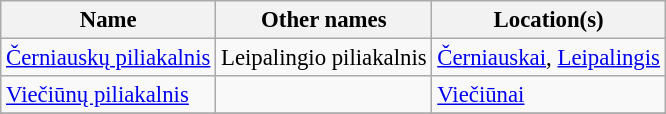<table class="wikitable" style="font-size: 95%;">
<tr>
<th>Name</th>
<th>Other names</th>
<th>Location(s)</th>
</tr>
<tr>
<td><a href='#'>Černiauskų piliakalnis</a></td>
<td>Leipalingio piliakalnis</td>
<td><a href='#'>Černiauskai</a>, <a href='#'>Leipalingis</a></td>
</tr>
<tr>
<td><a href='#'>Viečiūnų piliakalnis</a></td>
<td></td>
<td><a href='#'>Viečiūnai</a></td>
</tr>
<tr>
</tr>
</table>
